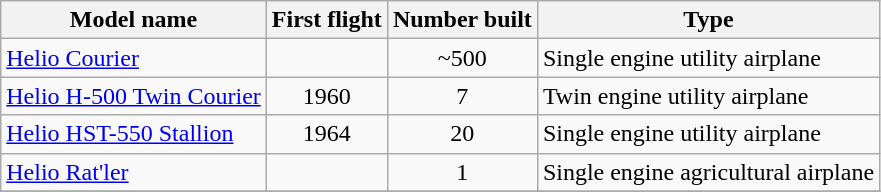<table class="wikitable sortable">
<tr>
<th>Model name</th>
<th>First flight</th>
<th>Number built</th>
<th>Type</th>
</tr>
<tr>
<td align=left><a href='#'>Helio Courier</a></td>
<td align=center></td>
<td align=center>~500</td>
<td align=left>Single engine utility airplane</td>
</tr>
<tr>
<td align=left><a href='#'>Helio H-500 Twin Courier</a></td>
<td align=center>1960</td>
<td align=center>7</td>
<td align=left>Twin engine utility airplane</td>
</tr>
<tr>
<td align=left><a href='#'>Helio HST-550 Stallion</a></td>
<td align=center>1964</td>
<td align=center>20</td>
<td align=left>Single engine utility airplane</td>
</tr>
<tr>
<td align=left><a href='#'>Helio Rat'ler</a></td>
<td align=center></td>
<td align=center>1</td>
<td align=left>Single engine agricultural airplane</td>
</tr>
<tr>
</tr>
</table>
